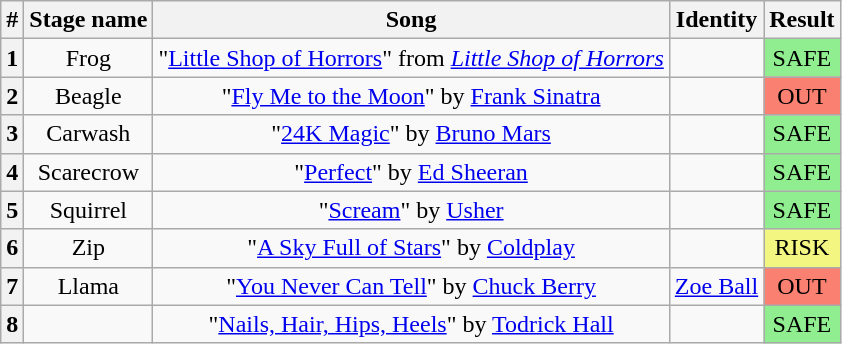<table class="wikitable plainrowheaders" style="text-align: center;">
<tr>
<th>#</th>
<th>Stage name</th>
<th>Song</th>
<th>Identity</th>
<th>Result</th>
</tr>
<tr>
<th>1</th>
<td>Frog</td>
<td>"<a href='#'>Little Shop of Horrors</a>" from <em><a href='#'>Little Shop of Horrors</a></em></td>
<td></td>
<td bgcolor=lightgreen>SAFE</td>
</tr>
<tr>
<th>2</th>
<td>Beagle</td>
<td>"<a href='#'>Fly Me to the Moon</a>" by <a href='#'>Frank Sinatra</a></td>
<td></td>
<td bgcolor=salmon>OUT</td>
</tr>
<tr>
<th>3</th>
<td>Carwash</td>
<td>"<a href='#'>24K Magic</a>" by <a href='#'>Bruno Mars</a></td>
<td></td>
<td bgcolor=lightgreen>SAFE</td>
</tr>
<tr>
<th>4</th>
<td>Scarecrow</td>
<td>"<a href='#'>Perfect</a>" by <a href='#'>Ed Sheeran</a></td>
<td></td>
<td bgcolor=lightgreen>SAFE</td>
</tr>
<tr>
<th>5</th>
<td>Squirrel</td>
<td>"<a href='#'>Scream</a>" by <a href='#'>Usher</a></td>
<td></td>
<td bgcolor=lightgreen>SAFE</td>
</tr>
<tr>
<th>6</th>
<td>Zip</td>
<td>"<a href='#'>A Sky Full of Stars</a>" by <a href='#'>Coldplay</a></td>
<td></td>
<td bgcolor=#F3F781>RISK</td>
</tr>
<tr>
<th>7</th>
<td>Llama</td>
<td>"<a href='#'>You Never Can Tell</a>" by <a href='#'>Chuck Berry</a></td>
<td><a href='#'>Zoe Ball</a></td>
<td bgcolor=salmon>OUT</td>
</tr>
<tr>
<th>8</th>
<td></td>
<td>"<a href='#'>Nails, Hair, Hips, Heels</a>" by <a href='#'>Todrick Hall</a></td>
<td></td>
<td bgcolor=lightgreen>SAFE</td>
</tr>
</table>
